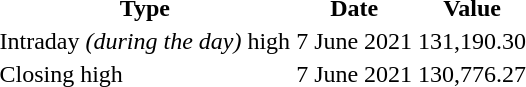<table>
<tr>
<th>Type</th>
<th>Date</th>
<th>Value</th>
</tr>
<tr>
<td>Intraday <em>(during the day)</em> high</td>
<td>7 June 2021</td>
<td>131,190.30</td>
</tr>
<tr>
<td>Closing high</td>
<td>7 June 2021</td>
<td>130,776.27</td>
</tr>
<tr>
</tr>
</table>
